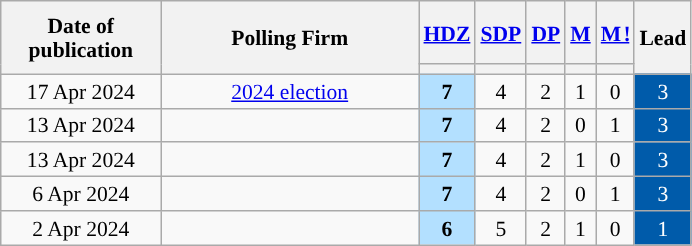<table class="wikitable sortable" style="text-align:center; font-size:90%; line-height:16px;">
<tr style="height:42px;">
<th style="width:100px;" rowspan="2">Date of publication</th>
<th style="width:165px;" rowspan="2">Polling Firm</th>
<th><a href='#'>HDZ</a></th>
<th><a href='#'>SDP</a></th>
<th><a href='#'>DP</a></th>
<th><a href='#'>M</a></th>
<th style="letter-spacing:-1px;"><a href='#'>M !</a></th>
<th class="unsortable" style="width:20px;" rowspan="2">Lead</th>
</tr>
<tr>
<th style="color:inherit;background:"></th>
<th data-sort-type="number" style="color:inherit;background:"></th>
<th style="color:inherit;background:"></th>
<th style="color:inherit;background:"></th>
<th style="color:inherit;background:"></th>
</tr>
<tr>
<td>17 Apr 2024</td>
<td><a href='#'>2024 election</a></td>
<td style="background:#B3E0FF"><strong>7</strong></td>
<td>4</td>
<td>2</td>
<td>1</td>
<td>0</td>
<td style="background:#005BAA; color: white">3</td>
</tr>
<tr>
<td>13 Apr 2024</td>
<td></td>
<td style="background:#B3E0FF"><strong>7</strong></td>
<td>4</td>
<td>2</td>
<td>0</td>
<td>1</td>
<td style="background:#005BAA; color: white">3</td>
</tr>
<tr>
<td>13 Apr 2024</td>
<td></td>
<td style="background:#B3E0FF"><strong>7</strong></td>
<td>4</td>
<td>2</td>
<td>1</td>
<td>0</td>
<td style="background:#005BAA; color: white">3</td>
</tr>
<tr>
<td>6 Apr 2024</td>
<td></td>
<td style="background:#B3E0FF"><strong>7</strong></td>
<td>4</td>
<td>2</td>
<td>0</td>
<td>1</td>
<td style="background:#005BAA; color: white">3</td>
</tr>
<tr>
<td>2 Apr 2024</td>
<td></td>
<td style="background:#B3E0FF"><strong>6</strong></td>
<td>5</td>
<td>2</td>
<td>1</td>
<td>0</td>
<td style="background:#005BAA; color: white">1</td>
</tr>
</table>
